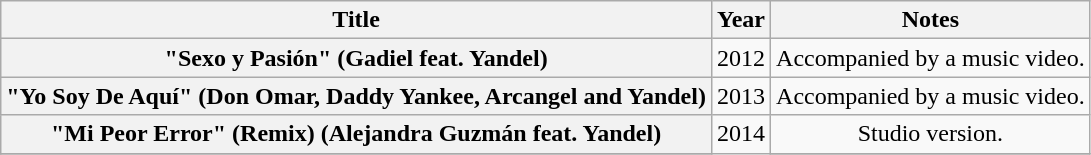<table class="wikitable plainrowheaders" style="text-align:center;">
<tr>
<th scope="col">Title</th>
<th scope="col">Year</th>
<th scope="col">Notes</th>
</tr>
<tr>
<th scope="row">"Sexo y Pasión" <span>(Gadiel feat. Yandel)</span></th>
<td rowspan=1>2012</td>
<td>Accompanied by a music video.</td>
</tr>
<tr>
<th scope="row">"Yo Soy De Aquí" <span>(Don Omar, Daddy Yankee, Arcangel and Yandel)</span></th>
<td rowspan=1>2013</td>
<td>Accompanied by a music video.</td>
</tr>
<tr>
<th scope="row">"Mi Peor Error" (Remix) <span>(Alejandra Guzmán feat. Yandel)</span></th>
<td rowspan=3>2014</td>
<td>Studio version.</td>
</tr>
<tr>
</tr>
</table>
